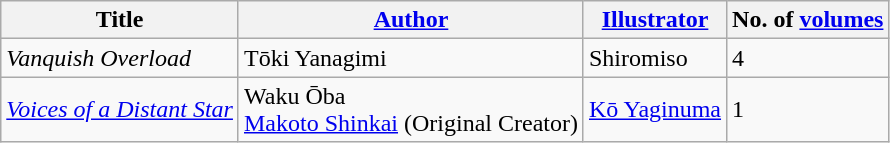<table class="wikitable">
<tr>
<th scope="col">Title</th>
<th scope="col"><a href='#'>Author</a></th>
<th scope="col"><a href='#'>Illustrator</a></th>
<th scope="col">No. of <a href='#'>volumes</a></th>
</tr>
<tr>
<td><em>Vanquish Overload</em></td>
<td>Tōki Yanagimi</td>
<td>Shiromiso</td>
<td>4</td>
</tr>
<tr>
<td><em><a href='#'>Voices of a Distant Star</a></em></td>
<td>Waku Ōba<br><a href='#'>Makoto Shinkai</a> (Original Creator)</td>
<td><a href='#'>Kō Yaginuma</a></td>
<td>1</td>
</tr>
</table>
